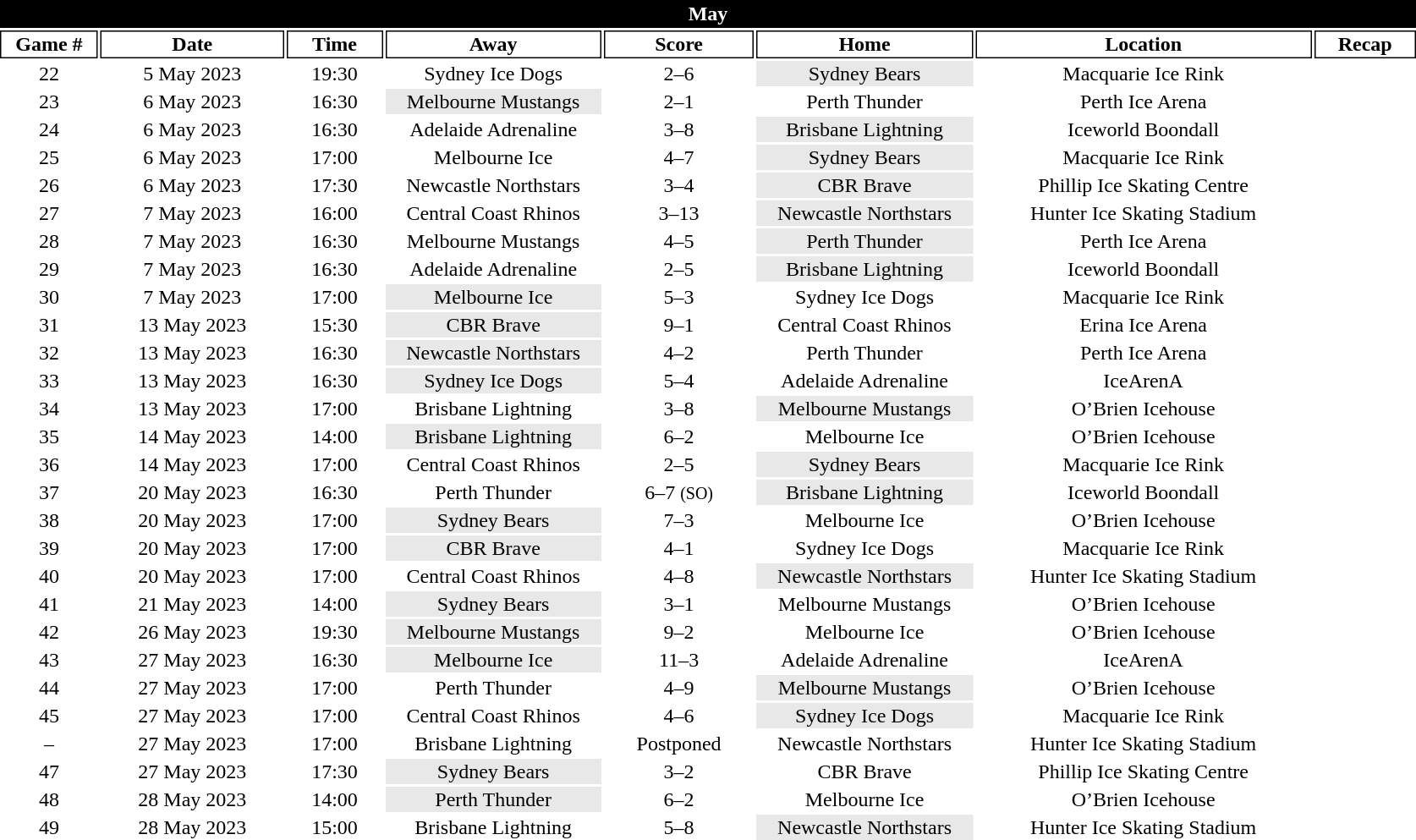<table class="toccolours" style="width:70em;text-align: center">
<tr>
<th colspan="8" style="background:#000000;color:white;border:#000000 1px solid">May</th>
</tr>
<tr>
<th style="background:#FFFFFF;color:black;border:#000000 1px solid; width: 40px">Game #</th>
<th style="background:#FFFFFF;color:black;border:#000000 1px solid; width: 80px">Date</th>
<th style="background:#FFFFFF;color:black;border:#000000 1px solid; width: 40px">Time</th>
<th style="background:#FFFFFF;color:black;border:#000000 1px solid; width: 95px">Away</th>
<th style="background:#FFFFFF;color:black;border:#000000 1px solid; width: 50px">Score</th>
<th style="background:#FFFFFF;color:black;border:#000000 1px solid; width: 95px">Home</th>
<th style="background:#FFFFFF;color:black;border:#000000 1px solid; width: 150px">Location</th>
<th style="background:#FFFFFF;color:black;border:#000000 1px solid; width: 40px">Recap</th>
</tr>
<tr>
<td>22</td>
<td>5 May 2023</td>
<td>19:30</td>
<td>Sydney Ice Dogs</td>
<td>2–6</td>
<td bgcolor="#e8e8e8">Sydney Bears</td>
<td>Macquarie Ice Rink</td>
<td></td>
</tr>
<tr>
<td>23</td>
<td>6 May 2023</td>
<td>16:30</td>
<td bgcolor="#e8e8e8">Melbourne Mustangs</td>
<td>2–1</td>
<td>Perth Thunder</td>
<td>Perth Ice Arena</td>
<td></td>
</tr>
<tr>
<td>24</td>
<td>6 May 2023</td>
<td>16:30</td>
<td>Adelaide Adrenaline</td>
<td>3–8</td>
<td bgcolor="#e8e8e8">Brisbane Lightning</td>
<td>Iceworld Boondall</td>
<td></td>
</tr>
<tr>
<td>25</td>
<td>6 May 2023</td>
<td>17:00</td>
<td>Melbourne Ice</td>
<td>4–7</td>
<td bgcolor="#e8e8e8">Sydney Bears</td>
<td>Macquarie Ice Rink</td>
<td></td>
</tr>
<tr>
<td>26</td>
<td>6 May 2023</td>
<td>17:30</td>
<td>Newcastle Northstars</td>
<td>3–4</td>
<td bgcolor="#e8e8e8">CBR Brave</td>
<td>Phillip Ice Skating Centre</td>
<td></td>
</tr>
<tr>
<td>27</td>
<td>7 May 2023</td>
<td>16:00</td>
<td>Central Coast Rhinos</td>
<td>3–13</td>
<td bgcolor="#e8e8e8">Newcastle Northstars</td>
<td>Hunter Ice Skating Stadium</td>
<td></td>
</tr>
<tr>
<td>28</td>
<td>7 May 2023</td>
<td>16:30</td>
<td>Melbourne Mustangs</td>
<td>4–5</td>
<td bgcolor="#e8e8e8">Perth Thunder</td>
<td>Perth Ice Arena</td>
<td></td>
</tr>
<tr>
<td>29</td>
<td>7 May 2023</td>
<td>16:30</td>
<td>Adelaide Adrenaline</td>
<td>2–5</td>
<td bgcolor="#e8e8e8">Brisbane Lightning</td>
<td>Iceworld Boondall</td>
<td></td>
</tr>
<tr>
<td>30</td>
<td>7 May 2023</td>
<td>17:00</td>
<td bgcolor="#e8e8e8">Melbourne Ice</td>
<td>5–3</td>
<td>Sydney Ice Dogs</td>
<td>Macquarie Ice Rink</td>
<td></td>
</tr>
<tr>
<td>31</td>
<td>13 May 2023</td>
<td>15:30</td>
<td bgcolor="#e8e8e8">CBR Brave</td>
<td>9–1</td>
<td>Central Coast Rhinos</td>
<td>Erina Ice Arena</td>
<td></td>
</tr>
<tr>
<td>32</td>
<td>13 May 2023</td>
<td>16:30</td>
<td bgcolor="#e8e8e8">Newcastle Northstars</td>
<td>4–2</td>
<td>Perth Thunder</td>
<td>Perth Ice Arena</td>
<td></td>
</tr>
<tr>
<td>33</td>
<td>13 May 2023</td>
<td>16:30</td>
<td bgcolor="#e8e8e8">Sydney Ice Dogs</td>
<td>5–4</td>
<td>Adelaide Adrenaline</td>
<td>IceArenA</td>
<td></td>
</tr>
<tr>
<td>34</td>
<td>13 May 2023</td>
<td>17:00</td>
<td>Brisbane Lightning</td>
<td>3–8</td>
<td bgcolor="#e8e8e8">Melbourne Mustangs</td>
<td>O’Brien Icehouse</td>
<td></td>
</tr>
<tr>
<td>35</td>
<td>14 May 2023</td>
<td>14:00</td>
<td bgcolor="#e8e8e8">Brisbane Lightning</td>
<td>6–2</td>
<td>Melbourne Ice</td>
<td>O’Brien Icehouse</td>
<td></td>
</tr>
<tr>
<td>36</td>
<td>14 May 2023</td>
<td>17:00</td>
<td>Central Coast Rhinos</td>
<td>2–5</td>
<td bgcolor="#e8e8e8">Sydney Bears</td>
<td>Macquarie Ice Rink</td>
<td></td>
</tr>
<tr>
<td>37</td>
<td>20 May 2023</td>
<td>16:30</td>
<td>Perth Thunder</td>
<td>6–7 <small>(SO)</small></td>
<td bgcolor="#e8e8e8">Brisbane Lightning</td>
<td>Iceworld Boondall</td>
<td></td>
</tr>
<tr>
<td>38</td>
<td>20 May 2023</td>
<td>17:00</td>
<td bgcolor="#e8e8e8">Sydney Bears</td>
<td>7–3</td>
<td>Melbourne Ice</td>
<td>O’Brien Icehouse</td>
<td></td>
</tr>
<tr>
<td>39</td>
<td>20 May 2023</td>
<td>17:00</td>
<td bgcolor="#e8e8e8">CBR Brave</td>
<td>4–1</td>
<td>Sydney Ice Dogs</td>
<td>Macquarie Ice Rink</td>
<td></td>
</tr>
<tr>
<td>40</td>
<td>20 May 2023</td>
<td>17:00</td>
<td>Central Coast Rhinos</td>
<td>4–8</td>
<td bgcolor="#e8e8e8">Newcastle Northstars</td>
<td>Hunter Ice Skating Stadium</td>
<td></td>
</tr>
<tr>
<td>41</td>
<td>21 May 2023</td>
<td>14:00</td>
<td bgcolor="#e8e8e8">Sydney Bears</td>
<td>3–1</td>
<td>Melbourne Mustangs</td>
<td>O’Brien Icehouse</td>
<td></td>
</tr>
<tr>
<td>42</td>
<td>26 May 2023</td>
<td>19:30</td>
<td bgcolor="#e8e8e8">Melbourne Mustangs</td>
<td>9–2</td>
<td>Melbourne Ice</td>
<td>O’Brien Icehouse</td>
<td></td>
</tr>
<tr>
<td>43</td>
<td>27 May 2023</td>
<td>16:30</td>
<td bgcolor="#e8e8e8">Melbourne Ice</td>
<td>11–3</td>
<td>Adelaide Adrenaline</td>
<td>IceArenA</td>
<td></td>
</tr>
<tr>
<td>44</td>
<td>27 May 2023</td>
<td>17:00</td>
<td>Perth Thunder</td>
<td>4–9</td>
<td bgcolor="#e8e8e8">Melbourne Mustangs</td>
<td>O’Brien Icehouse</td>
<td></td>
</tr>
<tr>
<td>45</td>
<td>27 May 2023</td>
<td>17:00</td>
<td>Central Coast Rhinos</td>
<td>4–6</td>
<td bgcolor="#e8e8e8">Sydney Ice Dogs</td>
<td>Macquarie Ice Rink</td>
<td></td>
</tr>
<tr>
<td>–</td>
<td>27 May 2023</td>
<td>17:00</td>
<td>Brisbane Lightning</td>
<td>Postponed</td>
<td>Newcastle Northstars</td>
<td>Hunter Ice Skating Stadium</td>
<td></td>
</tr>
<tr>
<td>47</td>
<td>27 May 2023</td>
<td>17:30</td>
<td bgcolor="#e8e8e8">Sydney Bears</td>
<td>3–2</td>
<td>CBR Brave</td>
<td>Phillip Ice Skating Centre</td>
<td></td>
</tr>
<tr>
<td>48</td>
<td>28 May 2023</td>
<td>14:00</td>
<td bgcolor="#e8e8e8">Perth Thunder</td>
<td>6–2</td>
<td>Melbourne Ice</td>
<td>O’Brien Icehouse</td>
<td></td>
</tr>
<tr>
<td>49</td>
<td>28 May 2023</td>
<td>15:00</td>
<td>Brisbane Lightning</td>
<td>5–8</td>
<td bgcolor="#e8e8e8">Newcastle Northstars</td>
<td>Hunter Ice Skating Stadium</td>
<td></td>
</tr>
<tr>
</tr>
</table>
